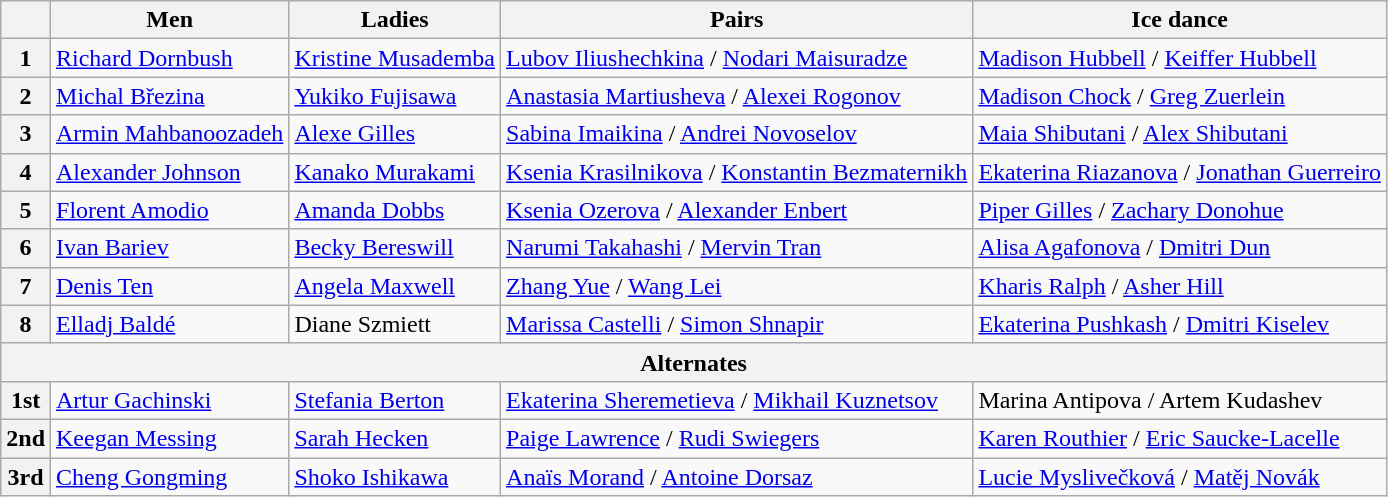<table class="wikitable">
<tr>
<th></th>
<th>Men</th>
<th>Ladies</th>
<th>Pairs</th>
<th>Ice dance</th>
</tr>
<tr>
<th>1</th>
<td> <a href='#'>Richard Dornbush</a></td>
<td> <a href='#'>Kristine Musademba</a></td>
<td> <a href='#'>Lubov Iliushechkina</a> / <a href='#'>Nodari Maisuradze</a></td>
<td> <a href='#'>Madison Hubbell</a> / <a href='#'>Keiffer Hubbell</a></td>
</tr>
<tr>
<th>2</th>
<td> <a href='#'>Michal Březina</a></td>
<td> <a href='#'>Yukiko Fujisawa</a></td>
<td> <a href='#'>Anastasia Martiusheva</a> / <a href='#'>Alexei Rogonov</a></td>
<td> <a href='#'>Madison Chock</a> / <a href='#'>Greg Zuerlein</a></td>
</tr>
<tr>
<th>3</th>
<td> <a href='#'>Armin Mahbanoozadeh</a></td>
<td> <a href='#'>Alexe Gilles</a></td>
<td> <a href='#'>Sabina Imaikina</a> / <a href='#'>Andrei Novoselov</a></td>
<td> <a href='#'>Maia Shibutani</a> / <a href='#'>Alex Shibutani</a></td>
</tr>
<tr>
<th>4</th>
<td> <a href='#'>Alexander Johnson</a></td>
<td> <a href='#'>Kanako Murakami</a></td>
<td> <a href='#'>Ksenia Krasilnikova</a> / <a href='#'>Konstantin Bezmaternikh</a></td>
<td> <a href='#'>Ekaterina Riazanova</a> / <a href='#'>Jonathan Guerreiro</a></td>
</tr>
<tr>
<th>5</th>
<td> <a href='#'>Florent Amodio</a></td>
<td> <a href='#'>Amanda Dobbs</a></td>
<td> <a href='#'>Ksenia Ozerova</a> / <a href='#'>Alexander Enbert</a></td>
<td> <a href='#'>Piper Gilles</a> / <a href='#'>Zachary Donohue</a></td>
</tr>
<tr>
<th>6</th>
<td> <a href='#'>Ivan Bariev</a></td>
<td> <a href='#'>Becky Bereswill</a></td>
<td> <a href='#'>Narumi Takahashi</a> / <a href='#'>Mervin Tran</a></td>
<td> <a href='#'>Alisa Agafonova</a> / <a href='#'>Dmitri Dun</a></td>
</tr>
<tr>
<th>7</th>
<td> <a href='#'>Denis Ten</a></td>
<td> <a href='#'>Angela Maxwell</a></td>
<td> <a href='#'>Zhang Yue</a> / <a href='#'>Wang Lei</a></td>
<td> <a href='#'>Kharis Ralph</a> / <a href='#'>Asher Hill</a></td>
</tr>
<tr>
<th>8</th>
<td> <a href='#'>Elladj Baldé</a></td>
<td> Diane Szmiett</td>
<td> <a href='#'>Marissa Castelli</a> / <a href='#'>Simon Shnapir</a></td>
<td> <a href='#'>Ekaterina Pushkash</a> / <a href='#'>Dmitri Kiselev</a></td>
</tr>
<tr>
<th colspan=5 align=center>Alternates</th>
</tr>
<tr>
<th>1st</th>
<td> <a href='#'>Artur Gachinski</a></td>
<td> <a href='#'>Stefania Berton</a></td>
<td> <a href='#'>Ekaterina Sheremetieva</a> / <a href='#'>Mikhail Kuznetsov</a></td>
<td> Marina Antipova / Artem Kudashev</td>
</tr>
<tr>
<th>2nd</th>
<td> <a href='#'>Keegan Messing</a></td>
<td> <a href='#'>Sarah Hecken</a></td>
<td> <a href='#'>Paige Lawrence</a> / <a href='#'>Rudi Swiegers</a></td>
<td> <a href='#'>Karen Routhier</a> / <a href='#'>Eric Saucke-Lacelle</a></td>
</tr>
<tr>
<th>3rd</th>
<td> <a href='#'>Cheng Gongming</a></td>
<td> <a href='#'>Shoko Ishikawa</a></td>
<td> <a href='#'>Anaïs Morand</a> / <a href='#'>Antoine Dorsaz</a></td>
<td> <a href='#'>Lucie Myslivečková</a> / <a href='#'>Matěj Novák</a></td>
</tr>
</table>
